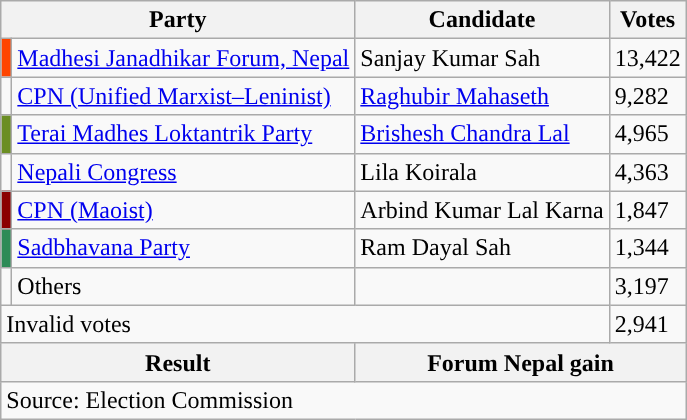<table class="wikitable">
<tr>
<th colspan="2">Party</th>
<th>Candidate</th>
<th>Votes</th>
</tr>
<tr>
<td style="background-color:orangered"></td>
<td><a href='#'>Madhesi Janadhikar Forum, Nepal</a></td>
<td>Sanjay Kumar Sah</td>
<td>13,422</td>
</tr>
<tr>
<td style="background-color:"></td>
<td><a href='#'>CPN (Unified Marxist–Leninist)</a></td>
<td><a href='#'>Raghubir Mahaseth</a></td>
<td>9,282</td>
</tr>
<tr>
<td style="background-color:olivedrab"></td>
<td><a href='#'>Terai Madhes Loktantrik Party</a></td>
<td><a href='#'>Brishesh Chandra Lal</a></td>
<td>4,965</td>
</tr>
<tr>
<td style="background-color:"></td>
<td><a href='#'>Nepali Congress</a></td>
<td>Lila Koirala</td>
<td>4,363</td>
</tr>
<tr>
<td style="background-color:darkred"></td>
<td><a href='#'>CPN (Maoist)</a></td>
<td>Arbind Kumar Lal Karna</td>
<td>1,847</td>
</tr>
<tr>
<td style="background-color:seagreen"></td>
<td><a href='#'>Sadbhavana Party</a></td>
<td>Ram Dayal Sah</td>
<td>1,344</td>
</tr>
<tr>
<td></td>
<td>Others</td>
<td></td>
<td>3,197</td>
</tr>
<tr>
<td colspan="3">Invalid votes</td>
<td>2,941</td>
</tr>
<tr>
<th colspan="2">Result</th>
<th colspan="2">Forum Nepal gain</th>
</tr>
<tr>
<td colspan="4">Source: Election Commission</td>
</tr>
</table>
